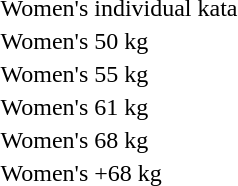<table>
<tr>
<td rowspan=2>Women's individual kata</td>
<td rowspan=2></td>
<td rowspan=2></td>
<td></td>
</tr>
<tr>
<td></td>
</tr>
<tr>
<td rowspan=2>Women's 50 kg</td>
<td rowspan=2></td>
<td rowspan=2></td>
<td></td>
</tr>
<tr>
<td></td>
</tr>
<tr>
<td rowspan=2>Women's 55 kg</td>
<td rowspan=2></td>
<td rowspan=2></td>
<td></td>
</tr>
<tr>
<td></td>
</tr>
<tr>
<td rowspan=2>Women's 61 kg</td>
<td rowspan=2></td>
<td rowspan=2></td>
<td></td>
</tr>
<tr>
<td></td>
</tr>
<tr>
<td rowspan=2>Women's 68 kg</td>
<td rowspan=2></td>
<td rowspan=2></td>
<td></td>
</tr>
<tr>
<td></td>
</tr>
<tr>
<td rowspan=2>Women's +68 kg</td>
<td rowspan=2></td>
<td rowspan=2></td>
<td></td>
</tr>
<tr>
<td></td>
</tr>
</table>
